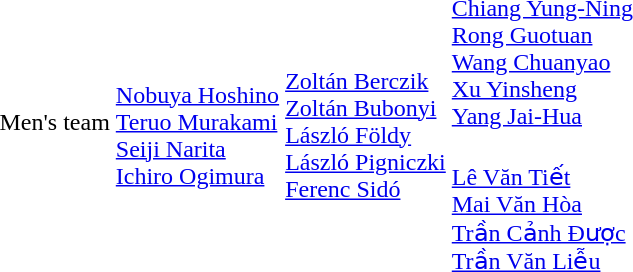<table>
<tr>
<td rowspan=2>Men's team</td>
<td rowspan=2><br><a href='#'>Nobuya Hoshino</a><br><a href='#'>Teruo Murakami</a><br><a href='#'>Seiji Narita</a><br><a href='#'>Ichiro Ogimura</a></td>
<td rowspan=2><br><a href='#'>Zoltán Berczik</a><br><a href='#'>Zoltán Bubonyi</a><br><a href='#'>László Földy</a><br><a href='#'>László Pigniczki</a><br><a href='#'>Ferenc Sidó</a></td>
<td><br><a href='#'>Chiang Yung-Ning</a><br><a href='#'>Rong Guotuan</a><br><a href='#'>Wang Chuanyao</a><br><a href='#'>Xu Yinsheng</a><br><a href='#'>Yang Jai-Hua</a></td>
</tr>
<tr>
<td><br><a href='#'>Lê Văn Tiết</a><br><a href='#'>Mai Văn Hòa</a><br><a href='#'>Trần Cảnh Được</a><br><a href='#'>Trần Văn Liễu</a></td>
</tr>
<tr>
</tr>
</table>
